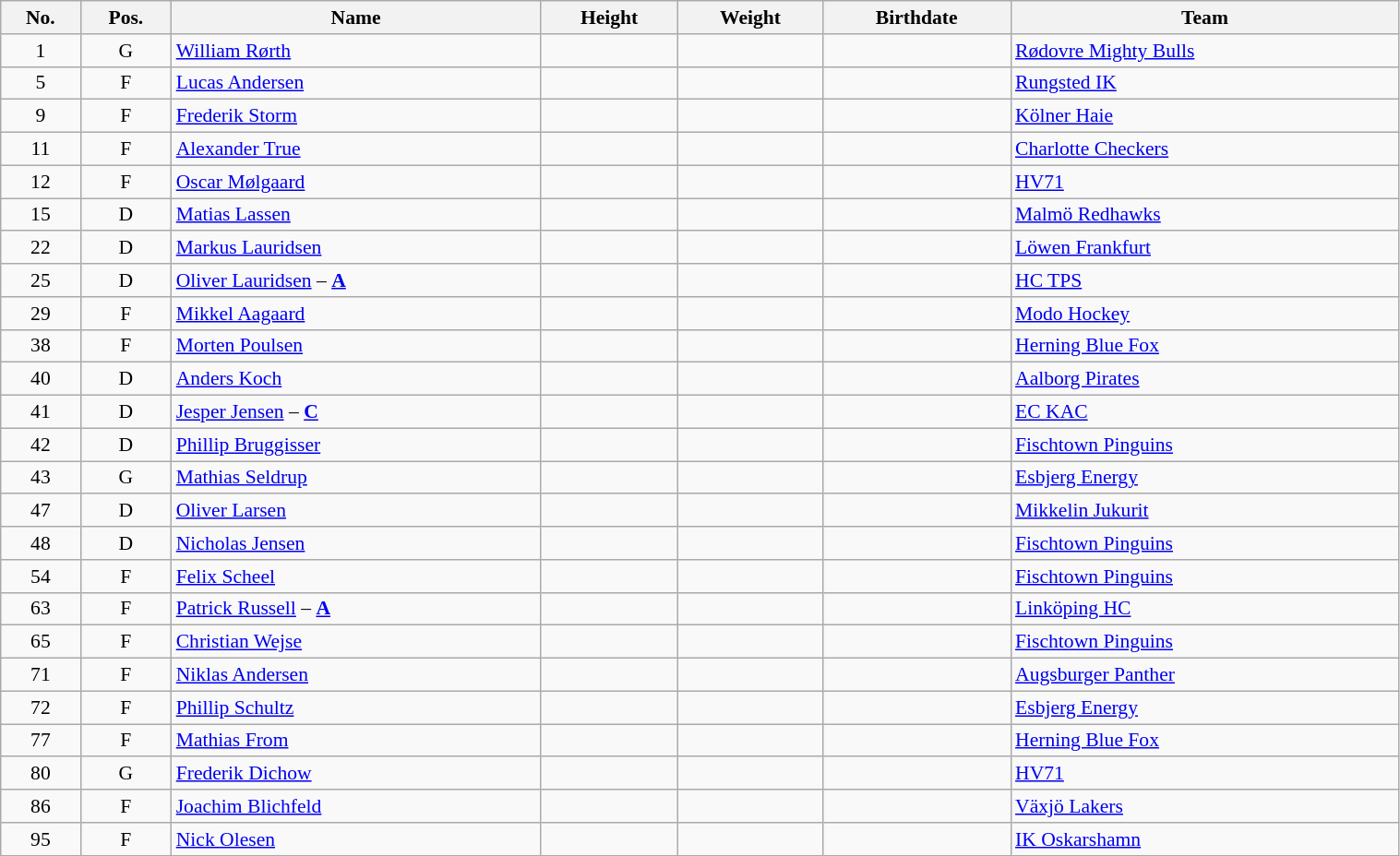<table width="80%" class="wikitable sortable" style="font-size: 90%; text-align: center;">
<tr>
<th>No.</th>
<th>Pos.</th>
<th>Name</th>
<th>Height</th>
<th>Weight</th>
<th>Birthdate</th>
<th>Team</th>
</tr>
<tr>
<td>1</td>
<td>G</td>
<td align=left><a href='#'>William Rørth</a></td>
<td></td>
<td></td>
<td></td>
<td style="text-align:left;"> <a href='#'>Rødovre Mighty Bulls</a></td>
</tr>
<tr>
<td>5</td>
<td>F</td>
<td align=left><a href='#'>Lucas Andersen</a></td>
<td></td>
<td></td>
<td></td>
<td style="text-align:left;"> <a href='#'>Rungsted IK</a></td>
</tr>
<tr>
<td>9</td>
<td>F</td>
<td align=left><a href='#'>Frederik Storm</a></td>
<td></td>
<td></td>
<td></td>
<td style="text-align:left;"> <a href='#'>Kölner Haie</a></td>
</tr>
<tr>
<td>11</td>
<td>F</td>
<td align=left><a href='#'>Alexander True</a></td>
<td></td>
<td></td>
<td></td>
<td style="text-align:left;"> <a href='#'>Charlotte Checkers</a></td>
</tr>
<tr>
<td>12</td>
<td>F</td>
<td align=left><a href='#'>Oscar Mølgaard</a></td>
<td></td>
<td></td>
<td></td>
<td style="text-align:left;"> <a href='#'>HV71</a></td>
</tr>
<tr>
<td>15</td>
<td>D</td>
<td align=left><a href='#'>Matias Lassen</a></td>
<td></td>
<td></td>
<td></td>
<td style="text-align:left;"> <a href='#'>Malmö Redhawks</a></td>
</tr>
<tr>
<td>22</td>
<td>D</td>
<td align=left><a href='#'>Markus Lauridsen</a></td>
<td></td>
<td></td>
<td></td>
<td style="text-align:left;"> <a href='#'>Löwen Frankfurt</a></td>
</tr>
<tr>
<td>25</td>
<td>D</td>
<td align=left><a href='#'>Oliver Lauridsen</a> – <strong><a href='#'>A</a></strong></td>
<td></td>
<td></td>
<td></td>
<td style="text-align:left;"> <a href='#'>HC TPS</a></td>
</tr>
<tr>
<td>29</td>
<td>F</td>
<td align=left><a href='#'>Mikkel Aagaard</a></td>
<td></td>
<td></td>
<td></td>
<td style="text-align:left;"> <a href='#'>Modo Hockey</a></td>
</tr>
<tr>
<td>38</td>
<td>F</td>
<td align=left><a href='#'>Morten Poulsen</a></td>
<td></td>
<td></td>
<td></td>
<td style="text-align:left;"> <a href='#'>Herning Blue Fox</a></td>
</tr>
<tr>
<td>40</td>
<td>D</td>
<td align=left><a href='#'>Anders Koch</a></td>
<td></td>
<td></td>
<td></td>
<td style="text-align:left;"> <a href='#'>Aalborg Pirates</a></td>
</tr>
<tr>
<td>41</td>
<td>D</td>
<td align=left><a href='#'>Jesper Jensen</a> – <strong><a href='#'>C</a></strong></td>
<td></td>
<td></td>
<td></td>
<td style="text-align:left;"> <a href='#'>EC KAC</a></td>
</tr>
<tr>
<td>42</td>
<td>D</td>
<td align=left><a href='#'>Phillip Bruggisser</a></td>
<td></td>
<td></td>
<td></td>
<td style="text-align:left;"> <a href='#'>Fischtown Pinguins</a></td>
</tr>
<tr>
<td>43</td>
<td>G</td>
<td align=left><a href='#'>Mathias Seldrup</a></td>
<td></td>
<td></td>
<td></td>
<td style="text-align:left;"> <a href='#'>Esbjerg Energy</a></td>
</tr>
<tr>
<td>47</td>
<td>D</td>
<td align=left><a href='#'>Oliver Larsen</a></td>
<td></td>
<td></td>
<td></td>
<td style="text-align:left;"> <a href='#'>Mikkelin Jukurit</a></td>
</tr>
<tr>
<td>48</td>
<td>D</td>
<td align=left><a href='#'>Nicholas Jensen</a></td>
<td></td>
<td></td>
<td></td>
<td style="text-align:left;"> <a href='#'>Fischtown Pinguins</a></td>
</tr>
<tr>
<td>54</td>
<td>F</td>
<td align=left><a href='#'>Felix Scheel</a></td>
<td></td>
<td></td>
<td></td>
<td style="text-align:left;"> <a href='#'>Fischtown Pinguins</a></td>
</tr>
<tr>
<td>63</td>
<td>F</td>
<td align=left><a href='#'>Patrick Russell</a> – <strong><a href='#'>A</a></strong></td>
<td></td>
<td></td>
<td></td>
<td style="text-align:left;"> <a href='#'>Linköping HC</a></td>
</tr>
<tr>
<td>65</td>
<td>F</td>
<td align=left><a href='#'>Christian Wejse</a></td>
<td></td>
<td></td>
<td></td>
<td style="text-align:left;"> <a href='#'>Fischtown Pinguins</a></td>
</tr>
<tr>
<td>71</td>
<td>F</td>
<td align=left><a href='#'>Niklas Andersen</a></td>
<td></td>
<td></td>
<td></td>
<td style="text-align:left;"> <a href='#'>Augsburger Panther</a></td>
</tr>
<tr>
<td>72</td>
<td>F</td>
<td align=left><a href='#'>Phillip Schultz</a></td>
<td></td>
<td></td>
<td></td>
<td style="text-align:left;"> <a href='#'>Esbjerg Energy</a></td>
</tr>
<tr>
<td>77</td>
<td>F</td>
<td align=left><a href='#'>Mathias From</a></td>
<td></td>
<td></td>
<td></td>
<td style="text-align:left;"> <a href='#'>Herning Blue Fox</a></td>
</tr>
<tr>
<td>80</td>
<td>G</td>
<td align=left><a href='#'>Frederik Dichow</a></td>
<td></td>
<td></td>
<td></td>
<td style="text-align:left;"> <a href='#'>HV71</a></td>
</tr>
<tr>
<td>86</td>
<td>F</td>
<td align=left><a href='#'>Joachim Blichfeld</a></td>
<td></td>
<td></td>
<td></td>
<td style="text-align:left;"> <a href='#'>Växjö Lakers</a></td>
</tr>
<tr>
<td>95</td>
<td>F</td>
<td align=left><a href='#'>Nick Olesen</a></td>
<td></td>
<td></td>
<td></td>
<td style="text-align:left;"> <a href='#'>IK Oskarshamn</a></td>
</tr>
</table>
